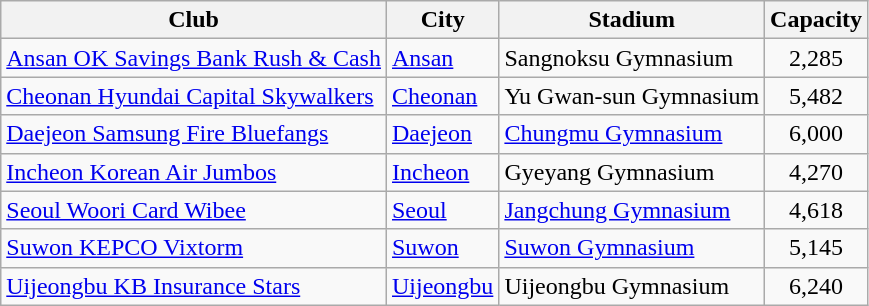<table class="wikitable sortable" style="text-align:left;">
<tr>
<th>Club</th>
<th>City</th>
<th>Stadium</th>
<th>Capacity</th>
</tr>
<tr>
<td><a href='#'>Ansan OK Savings Bank Rush & Cash</a></td>
<td><a href='#'>Ansan</a></td>
<td>Sangnoksu Gymnasium</td>
<td style="text-align:center;">2,285</td>
</tr>
<tr>
<td><a href='#'>Cheonan Hyundai Capital Skywalkers</a></td>
<td><a href='#'>Cheonan</a></td>
<td>Yu Gwan-sun Gymnasium</td>
<td style="text-align:center;">5,482</td>
</tr>
<tr>
<td><a href='#'>Daejeon Samsung Fire Bluefangs</a></td>
<td><a href='#'>Daejeon</a></td>
<td><a href='#'>Chungmu Gymnasium</a></td>
<td style="text-align:center;">6,000</td>
</tr>
<tr>
<td><a href='#'>Incheon Korean Air Jumbos</a></td>
<td><a href='#'>Incheon</a></td>
<td>Gyeyang Gymnasium</td>
<td style="text-align:center;">4,270</td>
</tr>
<tr>
<td><a href='#'>Seoul Woori Card Wibee</a></td>
<td><a href='#'>Seoul</a></td>
<td><a href='#'>Jangchung Gymnasium</a></td>
<td style="text-align:center;">4,618</td>
</tr>
<tr>
<td><a href='#'>Suwon KEPCO Vixtorm</a></td>
<td><a href='#'>Suwon</a></td>
<td><a href='#'>Suwon Gymnasium</a></td>
<td style="text-align:center;">5,145</td>
</tr>
<tr>
<td><a href='#'>Uijeongbu KB Insurance Stars</a></td>
<td><a href='#'>Uijeongbu</a></td>
<td>Uijeongbu Gymnasium</td>
<td style="text-align:center;">6,240</td>
</tr>
</table>
